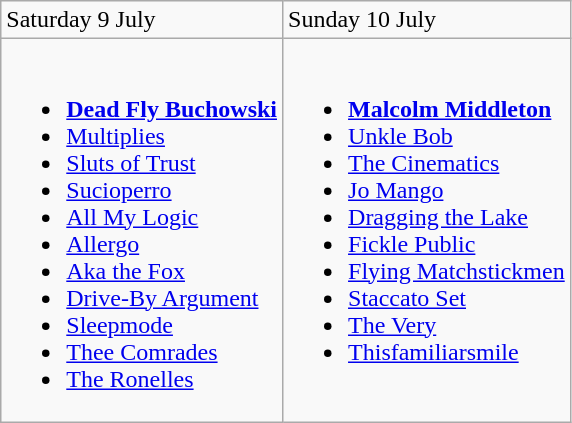<table class="wikitable">
<tr>
<td>Saturday 9 July</td>
<td>Sunday 10 July</td>
</tr>
<tr valign="top">
<td><br><ul><li><strong><a href='#'>Dead Fly Buchowski</a></strong></li><li><a href='#'>Multiplies</a></li><li><a href='#'>Sluts of Trust</a></li><li><a href='#'>Sucioperro</a></li><li><a href='#'>All My Logic</a></li><li><a href='#'>Allergo</a></li><li><a href='#'>Aka the Fox</a></li><li><a href='#'>Drive-By Argument</a></li><li><a href='#'>Sleepmode</a></li><li><a href='#'>Thee Comrades</a></li><li><a href='#'>The Ronelles</a></li></ul></td>
<td><br><ul><li><strong><a href='#'>Malcolm Middleton</a></strong></li><li><a href='#'>Unkle Bob</a></li><li><a href='#'>The Cinematics</a></li><li><a href='#'>Jo Mango</a></li><li><a href='#'>Dragging the Lake</a></li><li><a href='#'>Fickle Public</a></li><li><a href='#'>Flying Matchstickmen</a></li><li><a href='#'>Staccato Set</a></li><li><a href='#'>The Very</a></li><li><a href='#'>Thisfamiliarsmile</a></li></ul></td>
</tr>
</table>
